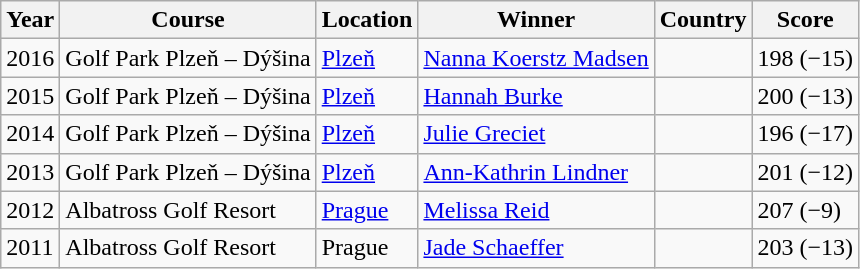<table class=wikitable>
<tr>
<th>Year</th>
<th>Course</th>
<th>Location</th>
<th>Winner</th>
<th>Country</th>
<th>Score</th>
</tr>
<tr>
<td>2016</td>
<td>Golf Park Plzeň – Dýšina</td>
<td><a href='#'>Plzeň</a></td>
<td><a href='#'>Nanna Koerstz Madsen</a></td>
<td></td>
<td>198 (−15)</td>
</tr>
<tr>
<td>2015</td>
<td>Golf Park Plzeň – Dýšina</td>
<td><a href='#'>Plzeň</a></td>
<td><a href='#'>Hannah Burke</a></td>
<td></td>
<td>200 (−13)</td>
</tr>
<tr>
<td>2014</td>
<td>Golf Park Plzeň – Dýšina</td>
<td><a href='#'>Plzeň</a></td>
<td><a href='#'>Julie Greciet</a></td>
<td></td>
<td>196 (−17)</td>
</tr>
<tr>
<td>2013</td>
<td>Golf Park Plzeň – Dýšina</td>
<td><a href='#'>Plzeň</a></td>
<td><a href='#'>Ann-Kathrin Lindner</a></td>
<td></td>
<td>201 (−12)</td>
</tr>
<tr>
<td>2012</td>
<td>Albatross Golf Resort</td>
<td><a href='#'>Prague</a></td>
<td><a href='#'>Melissa Reid</a></td>
<td></td>
<td>207 (−9)</td>
</tr>
<tr>
<td>2011</td>
<td>Albatross Golf Resort</td>
<td>Prague</td>
<td><a href='#'>Jade Schaeffer</a></td>
<td></td>
<td>203 (−13)</td>
</tr>
</table>
